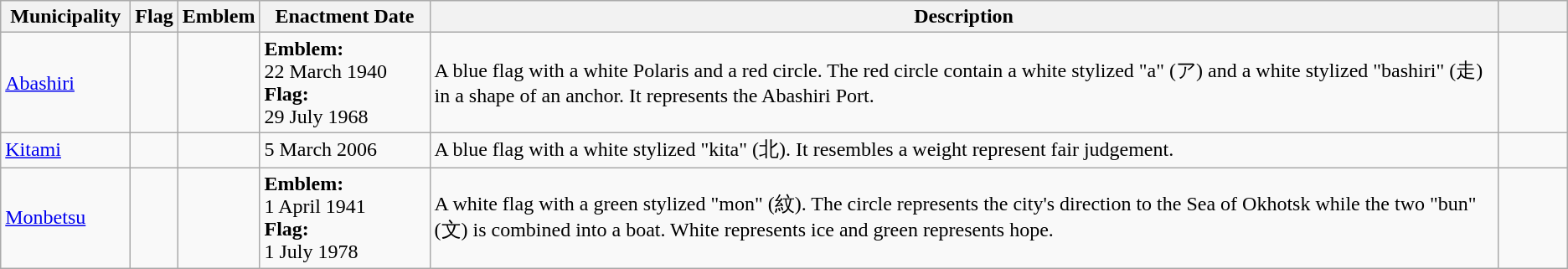<table class="wikitable">
<tr>
<th style="width:12ch;">Municipality</th>
<th>Flag</th>
<th>Emblem</th>
<th style="width:16ch;">Enactment Date</th>
<th>Description</th>
<th style="width:6ch;"></th>
</tr>
<tr>
<td><a href='#'>Abashiri</a></td>
<td></td>
<td></td>
<td><strong>Emblem:</strong><br>22 March 1940<br><strong>Flag:</strong><br>29 July 1968</td>
<td>A blue flag with a white Polaris and a red circle. The red circle contain a white stylized "a" (ア) and a white stylized "bashiri" (走) in a shape of an anchor. It represents the Abashiri Port.</td>
<td></td>
</tr>
<tr>
<td><a href='#'>Kitami</a></td>
<td></td>
<td></td>
<td>5 March 2006</td>
<td>A blue flag with a white stylized "kita" (北). It resembles a weight represent fair judgement.</td>
<td></td>
</tr>
<tr>
<td><a href='#'>Monbetsu</a></td>
<td></td>
<td></td>
<td><strong>Emblem:</strong><br>1 April 1941<br><strong>Flag:</strong><br>1 July 1978</td>
<td>A white flag with a green stylized "mon" (紋). The circle represents the city's direction to the Sea of Okhotsk while the two "bun" (文) is combined into a boat. White represents ice and green represents hope.</td>
<td></td>
</tr>
</table>
